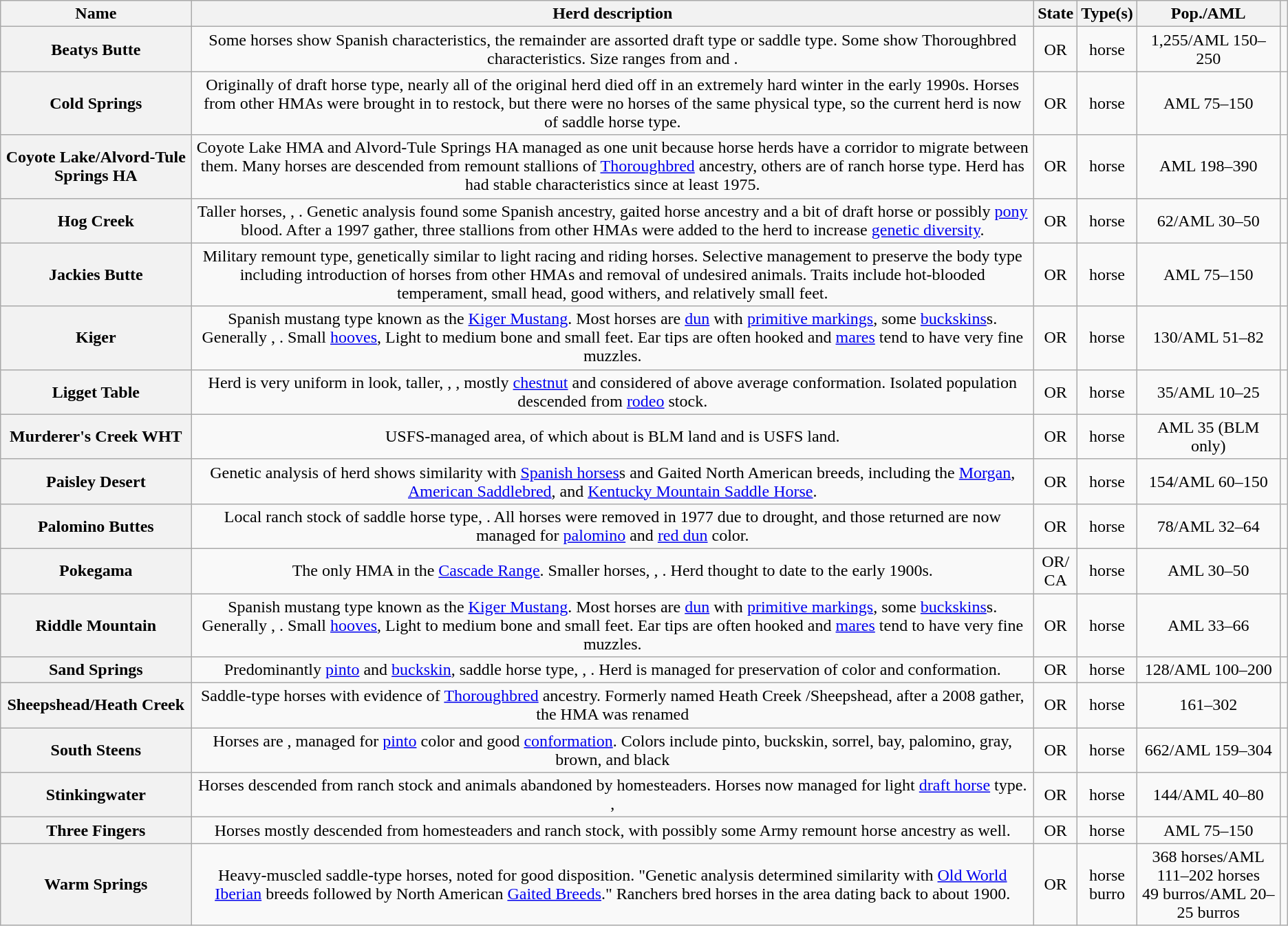<table class = "wikitable sortable" style="text-align:center;">
<tr>
<th scope="col">Name</th>
<th scope="col" class="unsortable">Herd description</th>
<th scope="col" class="unsortable">State</th>
<th scope="col">Type(s)</th>
<th scope="col">Pop./AML</th>
<th scope="col" class="unsortable"></th>
</tr>
<tr>
<th scope="row">Beatys Butte</th>
<td>Some horses show Spanish characteristics, the remainder are assorted draft type or saddle type.  Some show Thoroughbred characteristics. Size ranges from  and .</td>
<td>OR</td>
<td>horse</td>
<td>1,255/AML 150–250</td>
<td><br></td>
</tr>
<tr>
<th scope="row">Cold Springs</th>
<td>Originally of draft horse type, nearly all of the original herd died off in an extremely hard winter in the early 1990s.  Horses from other HMAs were brought in to restock, but there were no horses of the same physical type, so the current herd is now of saddle horse type.</td>
<td>OR</td>
<td>horse</td>
<td>AML 75–150</td>
<td><br></td>
</tr>
<tr>
<th scope="row">Coyote Lake/Alvord-Tule Springs HA</th>
<td>Coyote Lake HMA and Alvord-Tule Springs HA managed as one unit because horse herds have a corridor to migrate between them.  Many horses are descended from remount stallions of <a href='#'>Thoroughbred</a> ancestry, others are of ranch horse type. Herd has had stable characteristics since at least 1975.</td>
<td>OR</td>
<td>horse</td>
<td>AML 198–390</td>
<td><br><br></td>
</tr>
<tr>
<th scope="row">Hog Creek</th>
<td>Taller horses, , .  Genetic analysis found some Spanish ancestry, gaited horse ancestry and a bit of draft horse or possibly <a href='#'>pony</a> blood. After a 1997 gather, three stallions from other HMAs were added to the herd to increase <a href='#'>genetic diversity</a>.</td>
<td>OR</td>
<td>horse</td>
<td>62/AML 30–50</td>
<td><br></td>
</tr>
<tr>
<th scope="row">Jackies Butte</th>
<td>Military remount type, genetically similar to light racing and riding horses. Selective management to preserve the body type including introduction of horses from other HMAs and removal of undesired animals. Traits include hot‐blooded temperament, small head, good withers, and relatively small feet.</td>
<td>OR</td>
<td>horse</td>
<td>AML 75–150</td>
<td><br></td>
</tr>
<tr>
<th scope="row">Kiger</th>
<td>Spanish mustang type known as the <a href='#'>Kiger Mustang</a>. Most horses are <a href='#'>dun</a> with <a href='#'>primitive markings</a>, some <a href='#'>buckskins</a>s. Generally , . Small <a href='#'>hooves</a>, Light to medium bone and small feet. Ear tips are often hooked and <a href='#'>mares</a> tend to have very fine muzzles.</td>
<td>OR</td>
<td>horse</td>
<td>130/AML 51–82</td>
<td><br></td>
</tr>
<tr>
<th scope="row">Ligget Table</th>
<td>Herd is very uniform in look, taller, , , mostly <a href='#'>chestnut</a> and considered of above average conformation.  Isolated population descended from <a href='#'>rodeo</a> stock.</td>
<td>OR</td>
<td>horse</td>
<td>35/AML 10–25</td>
<td><br></td>
</tr>
<tr>
<th scope="row">Murderer's Creek WHT</th>
<td>USFS-managed area, of which about  is BLM land and  is USFS land.</td>
<td>OR</td>
<td>horse</td>
<td>AML 35 (BLM only)</td>
<td></td>
</tr>
<tr>
<th scope="row">Paisley Desert</th>
<td>Genetic analysis of herd shows similarity with <a href='#'>Spanish horses</a>s and Gaited North American breeds, including the <a href='#'>Morgan</a>, <a href='#'>American Saddlebred</a>, and <a href='#'>Kentucky Mountain Saddle Horse</a>.</td>
<td>OR</td>
<td>horse</td>
<td>154/AML 60–150</td>
<td><br><br></td>
</tr>
<tr>
<th scope="row">Palomino Buttes</th>
<td>Local ranch stock of saddle horse type,  . All horses were removed in 1977 due to drought, and those returned are now managed for <a href='#'>palomino</a> and <a href='#'>red dun</a> color.</td>
<td>OR</td>
<td>horse</td>
<td>78/AML 32–64</td>
<td><br></td>
</tr>
<tr>
<th scope="row">Pokegama</th>
<td>The only HMA in the <a href='#'>Cascade Range</a>.  Smaller horses, , . Herd thought to date to the early 1900s.</td>
<td>OR/<br>CA</td>
<td>horse</td>
<td>AML 30–50</td>
<td><br></td>
</tr>
<tr>
<th scope="row">Riddle Mountain</th>
<td>Spanish mustang type known as the <a href='#'>Kiger Mustang</a>. Most horses are <a href='#'>dun</a> with <a href='#'>primitive markings</a>, some <a href='#'>buckskins</a>s. Generally , . Small <a href='#'>hooves</a>, Light to medium bone and small feet. Ear tips are often hooked and <a href='#'>mares</a> tend to have very fine muzzles.</td>
<td>OR</td>
<td>horse</td>
<td>AML 33–66</td>
<td></td>
</tr>
<tr>
<th scope="row">Sand Springs</th>
<td>Predominantly <a href='#'>pinto</a> and <a href='#'>buckskin</a>, saddle horse type, , . Herd is managed for preservation of color and conformation.</td>
<td>OR</td>
<td>horse</td>
<td>128/AML 100–200</td>
<td><br></td>
</tr>
<tr>
<th scope="row">Sheepshead/Heath Creek</th>
<td>Saddle-type horses  with evidence of <a href='#'>Thoroughbred</a> ancestry.  Formerly named Heath Creek /Sheepshead, after a 2008 gather, the HMA was renamed</td>
<td>OR</td>
<td>horse</td>
<td>161–302</td>
<td><br><br></td>
</tr>
<tr>
<th scope="row">South Steens</th>
<td>Horses are ,  managed for <a href='#'>pinto</a> color and good <a href='#'>conformation</a>.  Colors include pinto, buckskin, sorrel, bay, palomino, gray, brown, and black</td>
<td>OR</td>
<td>horse</td>
<td>662/AML 159–304</td>
<td><br><br></td>
</tr>
<tr>
<th scope="row">Stinkingwater</th>
<td>Horses descended from ranch stock and animals abandoned by homesteaders. Horses now managed for light <a href='#'>draft horse</a> type. , </td>
<td>OR</td>
<td>horse</td>
<td>144/AML 40–80</td>
<td><br></td>
</tr>
<tr>
<th scope="row">Three Fingers</th>
<td>Horses mostly descended from homesteaders and ranch stock, with possibly some Army remount horse ancestry as well.</td>
<td>OR</td>
<td>horse</td>
<td>AML 75–150</td>
<td><br></td>
</tr>
<tr>
<th scope="row">Warm Springs</th>
<td>Heavy-muscled saddle-type horses, noted for good disposition. "Genetic analysis determined similarity with <a href='#'>Old World Iberian</a> breeds followed by North American <a href='#'>Gaited Breeds</a>." Ranchers bred horses in the area dating back to about 1900.</td>
<td>OR</td>
<td>horse<br>burro</td>
<td>368 horses/AML 111–202 horses<br>49 burros/AML 20–25 burros</td>
<td><br><br></td>
</tr>
</table>
